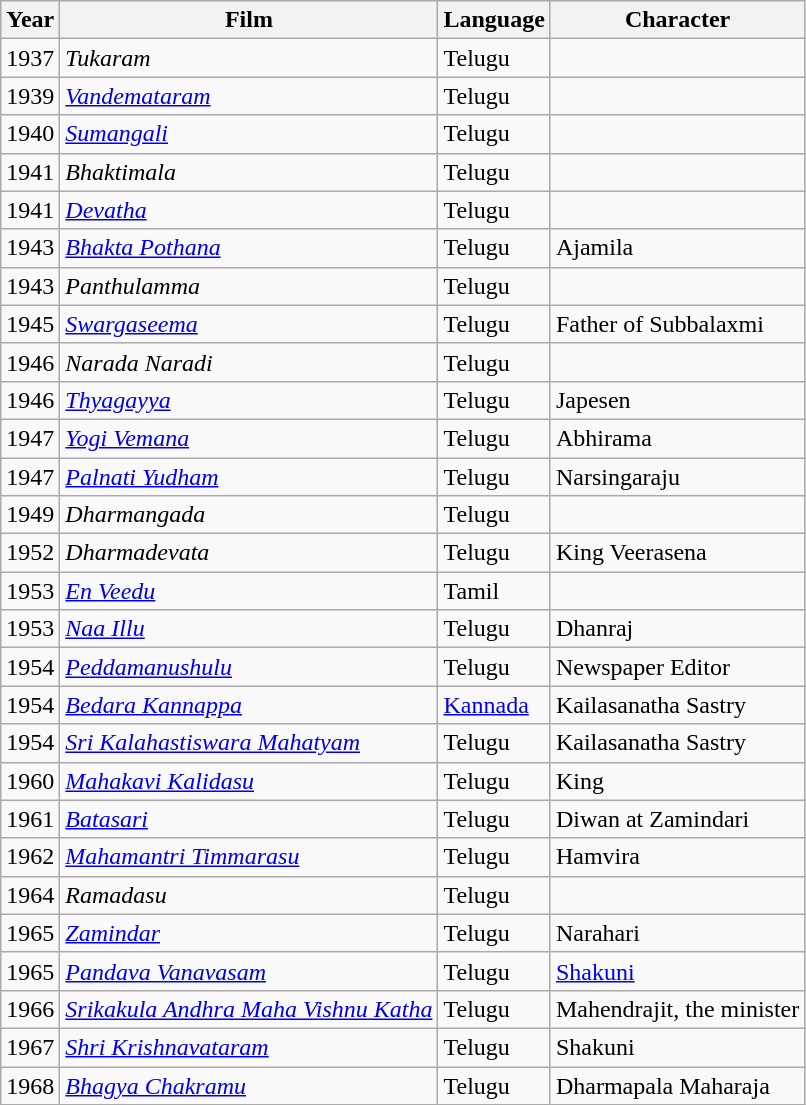<table class="wikitable">
<tr>
<th>Year</th>
<th>Film</th>
<th>Language</th>
<th>Character</th>
</tr>
<tr>
<td>1937</td>
<td><em>Tukaram</em></td>
<td>Telugu</td>
<td></td>
</tr>
<tr>
<td>1939</td>
<td><em><a href='#'>Vandemataram</a></em></td>
<td>Telugu</td>
<td></td>
</tr>
<tr>
<td>1940</td>
<td><em><a href='#'>Sumangali</a></em></td>
<td>Telugu</td>
<td></td>
</tr>
<tr>
<td>1941</td>
<td><em>Bhaktimala</em></td>
<td>Telugu</td>
<td></td>
</tr>
<tr>
<td>1941</td>
<td><em><a href='#'>Devatha</a></em></td>
<td>Telugu</td>
<td></td>
</tr>
<tr>
<td>1943</td>
<td><em><a href='#'>Bhakta Pothana</a></em></td>
<td>Telugu</td>
<td>Ajamila</td>
</tr>
<tr>
<td>1943</td>
<td><em>Panthulamma</em></td>
<td>Telugu</td>
<td></td>
</tr>
<tr>
<td>1945</td>
<td><em><a href='#'>Swargaseema</a></em></td>
<td>Telugu</td>
<td>Father of Subbalaxmi</td>
</tr>
<tr>
<td>1946</td>
<td><em>Narada Naradi</em></td>
<td>Telugu</td>
<td></td>
</tr>
<tr>
<td>1946</td>
<td><em><a href='#'>Thyagayya</a></em></td>
<td>Telugu</td>
<td>Japesen</td>
</tr>
<tr>
<td>1947</td>
<td><em><a href='#'>Yogi Vemana</a></em></td>
<td>Telugu</td>
<td>Abhirama</td>
</tr>
<tr>
<td>1947</td>
<td><em><a href='#'>Palnati Yudham</a></em></td>
<td>Telugu</td>
<td>Narsingaraju</td>
</tr>
<tr>
<td>1949</td>
<td><em>Dharmangada</em></td>
<td>Telugu</td>
<td></td>
</tr>
<tr>
<td>1952</td>
<td><em>Dharmadevata</em></td>
<td>Telugu</td>
<td>King Veerasena</td>
</tr>
<tr>
<td>1953</td>
<td><em><a href='#'>En Veedu</a></em></td>
<td>Tamil</td>
<td></td>
</tr>
<tr>
<td>1953</td>
<td><em><a href='#'>Naa Illu</a></em></td>
<td>Telugu</td>
<td>Dhanraj</td>
</tr>
<tr>
<td>1954</td>
<td><em><a href='#'>Peddamanushulu</a></em></td>
<td>Telugu</td>
<td>Newspaper Editor</td>
</tr>
<tr>
<td>1954</td>
<td><em><a href='#'>Bedara Kannappa</a></em></td>
<td><a href='#'>Kannada</a></td>
<td>Kailasanatha Sastry</td>
</tr>
<tr>
<td>1954</td>
<td><em><a href='#'>Sri Kalahastiswara Mahatyam</a></em></td>
<td>Telugu</td>
<td>Kailasanatha Sastry</td>
</tr>
<tr>
<td>1960</td>
<td><em><a href='#'>Mahakavi Kalidasu</a></em></td>
<td>Telugu</td>
<td>King</td>
</tr>
<tr>
<td>1961</td>
<td><em><a href='#'>Batasari</a></em></td>
<td>Telugu</td>
<td>Diwan at Zamindari</td>
</tr>
<tr>
<td>1962</td>
<td><em><a href='#'>Mahamantri Timmarasu</a></em></td>
<td>Telugu</td>
<td>Hamvira</td>
</tr>
<tr>
<td>1964</td>
<td><em>Ramadasu</em></td>
<td>Telugu</td>
<td></td>
</tr>
<tr>
<td>1965</td>
<td><em><a href='#'>Zamindar</a></em></td>
<td>Telugu</td>
<td>Narahari</td>
</tr>
<tr>
<td>1965</td>
<td><em><a href='#'>Pandava Vanavasam</a></em></td>
<td>Telugu</td>
<td><a href='#'>Shakuni</a></td>
</tr>
<tr>
<td>1966</td>
<td><em><a href='#'>Srikakula Andhra Maha Vishnu Katha</a></em></td>
<td>Telugu</td>
<td>Mahendrajit, the minister</td>
</tr>
<tr>
<td>1967</td>
<td><em><a href='#'>Shri Krishnavataram</a></em></td>
<td>Telugu</td>
<td>Shakuni</td>
</tr>
<tr>
<td>1968</td>
<td><em><a href='#'>Bhagya Chakramu</a></em></td>
<td>Telugu</td>
<td>Dharmapala Maharaja</td>
</tr>
</table>
